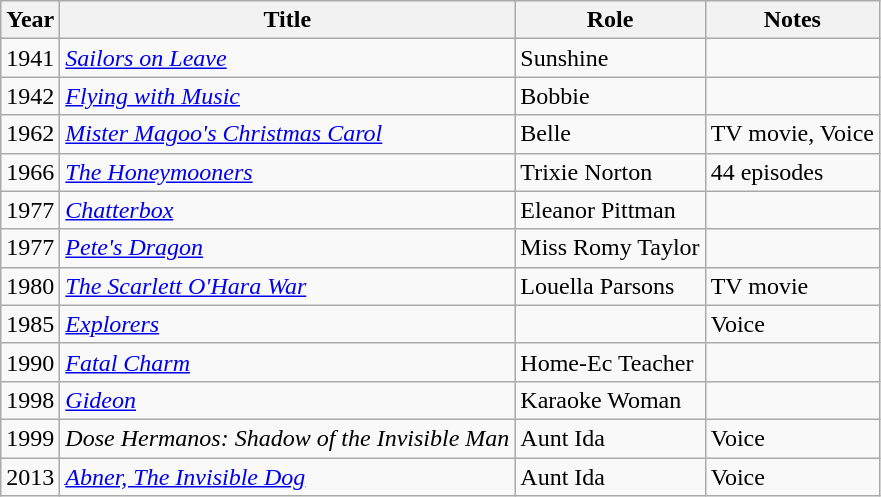<table class="wikitable">
<tr>
<th>Year</th>
<th>Title</th>
<th>Role</th>
<th>Notes</th>
</tr>
<tr>
<td>1941</td>
<td><em><a href='#'>Sailors on Leave</a></em></td>
<td>Sunshine</td>
<td></td>
</tr>
<tr>
<td>1942</td>
<td><em><a href='#'>Flying with Music</a></em></td>
<td>Bobbie</td>
<td></td>
</tr>
<tr>
<td>1962</td>
<td><em><a href='#'>Mister Magoo's Christmas Carol</a></em></td>
<td>Belle</td>
<td>TV movie, Voice</td>
</tr>
<tr>
<td>1966</td>
<td><em><a href='#'>The Honeymooners</a></em></td>
<td>Trixie Norton</td>
<td>44 episodes</td>
</tr>
<tr>
<td>1977</td>
<td><em><a href='#'>Chatterbox</a></em></td>
<td>Eleanor Pittman</td>
<td></td>
</tr>
<tr>
<td>1977</td>
<td><em><a href='#'>Pete's Dragon</a></em></td>
<td>Miss Romy Taylor</td>
<td></td>
</tr>
<tr>
<td>1980</td>
<td><em><a href='#'>The Scarlett O'Hara War</a></em></td>
<td>Louella Parsons</td>
<td>TV movie</td>
</tr>
<tr>
<td>1985</td>
<td><em><a href='#'>Explorers</a></em></td>
<td></td>
<td>Voice</td>
</tr>
<tr>
<td>1990</td>
<td><em><a href='#'>Fatal Charm</a></em></td>
<td>Home-Ec Teacher</td>
<td></td>
</tr>
<tr>
<td>1998</td>
<td><em><a href='#'>Gideon</a></em></td>
<td>Karaoke Woman</td>
<td></td>
</tr>
<tr>
<td>1999</td>
<td><em>Dose Hermanos: Shadow of the Invisible Man </em></td>
<td>Aunt Ida</td>
<td>Voice</td>
</tr>
<tr>
<td>2013</td>
<td><em><a href='#'>Abner, The Invisible Dog</a></em></td>
<td>Aunt Ida</td>
<td>Voice</td>
</tr>
</table>
